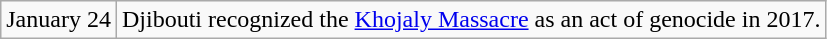<table class="wikitable">
<tr>
<td>January 24</td>
<td>Djibouti recognized the <a href='#'>Khojaly Massacre</a> as an act of genocide in 2017.</td>
</tr>
</table>
